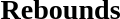<table width=100%>
<tr>
<td width=50% valign=top><br><h3>Rebounds</h3>




</td>
</tr>
</table>
